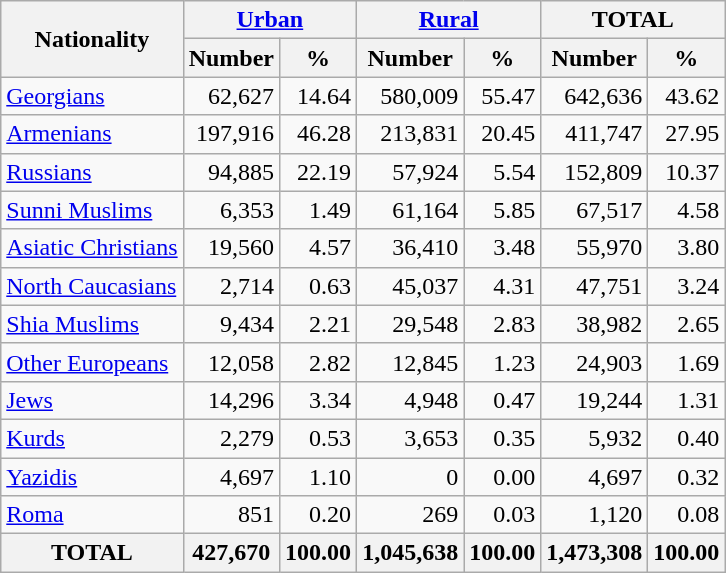<table class="wikitable sortable">
<tr>
<th rowspan="2">Nationality</th>
<th colspan="2"><a href='#'>Urban</a></th>
<th colspan="2"><a href='#'>Rural</a></th>
<th colspan="2">TOTAL</th>
</tr>
<tr>
<th>Number</th>
<th>%</th>
<th>Number</th>
<th>%</th>
<th>Number</th>
<th>%</th>
</tr>
<tr>
<td><a href='#'>Georgians</a></td>
<td align="right">62,627</td>
<td align="right">14.64</td>
<td align="right">580,009</td>
<td align="right">55.47</td>
<td align="right">642,636</td>
<td align="right">43.62</td>
</tr>
<tr>
<td><a href='#'>Armenians</a></td>
<td align="right">197,916</td>
<td align="right">46.28</td>
<td align="right">213,831</td>
<td align="right">20.45</td>
<td align="right">411,747</td>
<td align="right">27.95</td>
</tr>
<tr>
<td><a href='#'>Russians</a></td>
<td align="right">94,885</td>
<td align="right">22.19</td>
<td align="right">57,924</td>
<td align="right">5.54</td>
<td align="right">152,809</td>
<td align="right">10.37</td>
</tr>
<tr>
<td><a href='#'>Sunni Muslims</a></td>
<td align="right">6,353</td>
<td align="right">1.49</td>
<td align="right">61,164</td>
<td align="right">5.85</td>
<td align="right">67,517</td>
<td align="right">4.58</td>
</tr>
<tr>
<td><a href='#'>Asiatic Christians</a></td>
<td align="right">19,560</td>
<td align="right">4.57</td>
<td align="right">36,410</td>
<td align="right">3.48</td>
<td align="right">55,970</td>
<td align="right">3.80</td>
</tr>
<tr>
<td><a href='#'>North Caucasians</a></td>
<td align="right">2,714</td>
<td align="right">0.63</td>
<td align="right">45,037</td>
<td align="right">4.31</td>
<td align="right">47,751</td>
<td align="right">3.24</td>
</tr>
<tr>
<td><a href='#'>Shia Muslims</a></td>
<td align="right">9,434</td>
<td align="right">2.21</td>
<td align="right">29,548</td>
<td align="right">2.83</td>
<td align="right">38,982</td>
<td align="right">2.65</td>
</tr>
<tr>
<td><a href='#'>Other Europeans</a></td>
<td align="right">12,058</td>
<td align="right">2.82</td>
<td align="right">12,845</td>
<td align="right">1.23</td>
<td align="right">24,903</td>
<td align="right">1.69</td>
</tr>
<tr>
<td><a href='#'>Jews</a></td>
<td align="right">14,296</td>
<td align="right">3.34</td>
<td align="right">4,948</td>
<td align="right">0.47</td>
<td align="right">19,244</td>
<td align="right">1.31</td>
</tr>
<tr>
<td><a href='#'>Kurds</a></td>
<td align="right">2,279</td>
<td align="right">0.53</td>
<td align="right">3,653</td>
<td align="right">0.35</td>
<td align="right">5,932</td>
<td align="right">0.40</td>
</tr>
<tr>
<td><a href='#'>Yazidis</a></td>
<td align="right">4,697</td>
<td align="right">1.10</td>
<td align="right">0</td>
<td align="right">0.00</td>
<td align="right">4,697</td>
<td align="right">0.32</td>
</tr>
<tr>
<td><a href='#'>Roma</a></td>
<td align="right">851</td>
<td align="right">0.20</td>
<td align="right">269</td>
<td align="right">0.03</td>
<td align="right">1,120</td>
<td align="right">0.08</td>
</tr>
<tr>
<th>TOTAL</th>
<th>427,670</th>
<th>100.00</th>
<th>1,045,638</th>
<th>100.00</th>
<th>1,473,308</th>
<th>100.00</th>
</tr>
</table>
